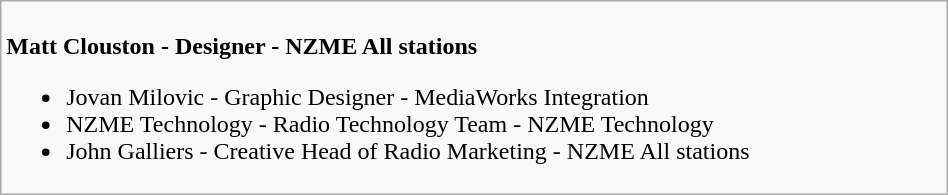<table class=wikitable width="50%">
<tr>
<td valign="top" width="50%"><br>
<strong> Matt Clouston - Designer - NZME All stations</strong><ul><li>Jovan Milovic - Graphic Designer - MediaWorks Integration</li><li>NZME Technology - Radio Technology Team - NZME Technology</li><li>John Galliers - Creative Head of Radio Marketing - NZME All stations</li></ul></td>
</tr>
</table>
